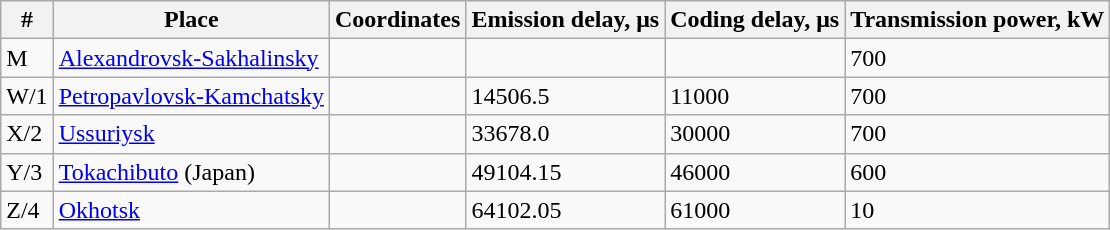<table class="wikitable">
<tr>
<th>#</th>
<th>Place</th>
<th>Coordinates</th>
<th>Emission delay, μs</th>
<th>Coding delay, μs</th>
<th>Transmission power, kW</th>
</tr>
<tr>
<td>M</td>
<td><a href='#'>Alexandrovsk-Sakhalinsky</a></td>
<td></td>
<td></td>
<td></td>
<td>700</td>
</tr>
<tr>
<td>W/1</td>
<td><a href='#'>Petropavlovsk-Kamchatsky</a></td>
<td></td>
<td>14506.5</td>
<td>11000</td>
<td>700</td>
</tr>
<tr>
<td>X/2</td>
<td><a href='#'>Ussuriysk</a></td>
<td></td>
<td>33678.0</td>
<td>30000</td>
<td>700</td>
</tr>
<tr>
<td>Y/3</td>
<td><a href='#'>Tokachibuto</a> (Japan)</td>
<td></td>
<td>49104.15</td>
<td>46000</td>
<td>600</td>
</tr>
<tr>
<td>Z/4</td>
<td><a href='#'>Okhotsk</a></td>
<td></td>
<td>64102.05</td>
<td>61000</td>
<td>10</td>
</tr>
</table>
